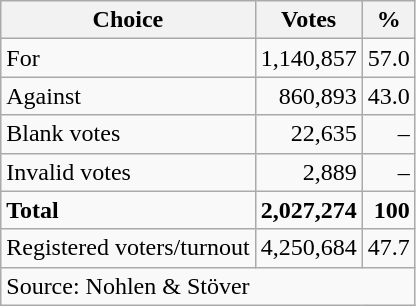<table class=wikitable style=text-align:right>
<tr>
<th>Choice</th>
<th>Votes</th>
<th>%</th>
</tr>
<tr>
<td align=left>For</td>
<td>1,140,857</td>
<td>57.0</td>
</tr>
<tr>
<td align=left>Against</td>
<td>860,893</td>
<td>43.0</td>
</tr>
<tr>
<td align=left>Blank votes</td>
<td>22,635</td>
<td>–</td>
</tr>
<tr>
<td align=left>Invalid votes</td>
<td>2,889</td>
<td>–</td>
</tr>
<tr>
<td align=left><strong>Total</strong></td>
<td><strong>2,027,274</strong></td>
<td><strong>100</strong></td>
</tr>
<tr>
<td align=left>Registered voters/turnout</td>
<td>4,250,684</td>
<td>47.7</td>
</tr>
<tr>
<td align=left colspan=3>Source: Nohlen & Stöver</td>
</tr>
</table>
